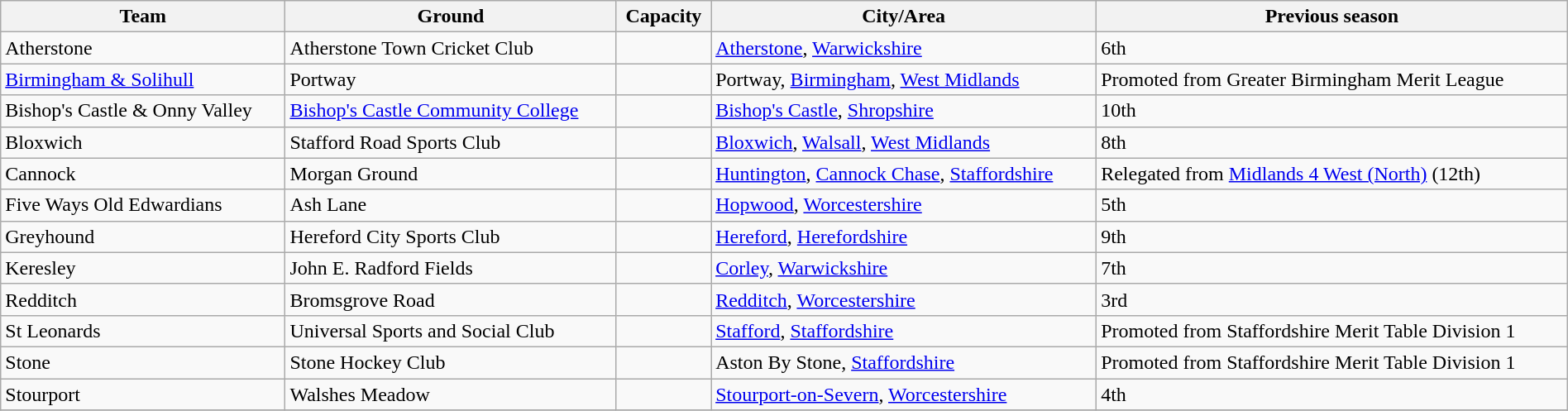<table class="wikitable sortable" width=100%>
<tr>
<th>Team</th>
<th>Ground</th>
<th>Capacity</th>
<th>City/Area</th>
<th>Previous season</th>
</tr>
<tr>
<td>Atherstone</td>
<td>Atherstone Town Cricket Club</td>
<td></td>
<td><a href='#'>Atherstone</a>, <a href='#'>Warwickshire</a></td>
<td>6th</td>
</tr>
<tr>
<td><a href='#'>Birmingham & Solihull</a></td>
<td>Portway</td>
<td></td>
<td>Portway, <a href='#'>Birmingham</a>, <a href='#'>West Midlands</a></td>
<td>Promoted from Greater Birmingham Merit League</td>
</tr>
<tr>
<td>Bishop's Castle & Onny Valley</td>
<td><a href='#'>Bishop's Castle Community College</a></td>
<td></td>
<td><a href='#'>Bishop's Castle</a>, <a href='#'>Shropshire</a></td>
<td>10th</td>
</tr>
<tr>
<td>Bloxwich</td>
<td>Stafford Road Sports Club</td>
<td></td>
<td><a href='#'>Bloxwich</a>, <a href='#'>Walsall</a>, <a href='#'>West Midlands</a></td>
<td>8th</td>
</tr>
<tr>
<td>Cannock</td>
<td>Morgan Ground</td>
<td></td>
<td><a href='#'>Huntington</a>, <a href='#'>Cannock Chase</a>, <a href='#'>Staffordshire</a></td>
<td>Relegated from <a href='#'>Midlands 4 West (North)</a> (12th)</td>
</tr>
<tr>
<td>Five Ways Old Edwardians</td>
<td>Ash Lane</td>
<td></td>
<td><a href='#'>Hopwood</a>, <a href='#'>Worcestershire</a></td>
<td>5th</td>
</tr>
<tr>
<td>Greyhound</td>
<td>Hereford City Sports Club</td>
<td></td>
<td><a href='#'>Hereford</a>, <a href='#'>Herefordshire</a></td>
<td>9th</td>
</tr>
<tr>
<td>Keresley</td>
<td>John E. Radford Fields</td>
<td></td>
<td><a href='#'>Corley</a>, <a href='#'>Warwickshire</a></td>
<td>7th</td>
</tr>
<tr>
<td>Redditch</td>
<td>Bromsgrove Road</td>
<td></td>
<td><a href='#'>Redditch</a>, <a href='#'>Worcestershire</a></td>
<td>3rd</td>
</tr>
<tr>
<td>St Leonards</td>
<td>Universal Sports and Social Club</td>
<td></td>
<td><a href='#'>Stafford</a>, <a href='#'>Staffordshire</a></td>
<td>Promoted from Staffordshire Merit Table Division 1</td>
</tr>
<tr>
<td>Stone</td>
<td>Stone Hockey Club</td>
<td></td>
<td>Aston By Stone, <a href='#'>Staffordshire</a></td>
<td>Promoted from Staffordshire Merit Table Division 1</td>
</tr>
<tr>
<td>Stourport</td>
<td>Walshes Meadow</td>
<td></td>
<td><a href='#'>Stourport-on-Severn</a>, <a href='#'>Worcestershire</a></td>
<td>4th</td>
</tr>
<tr>
</tr>
</table>
